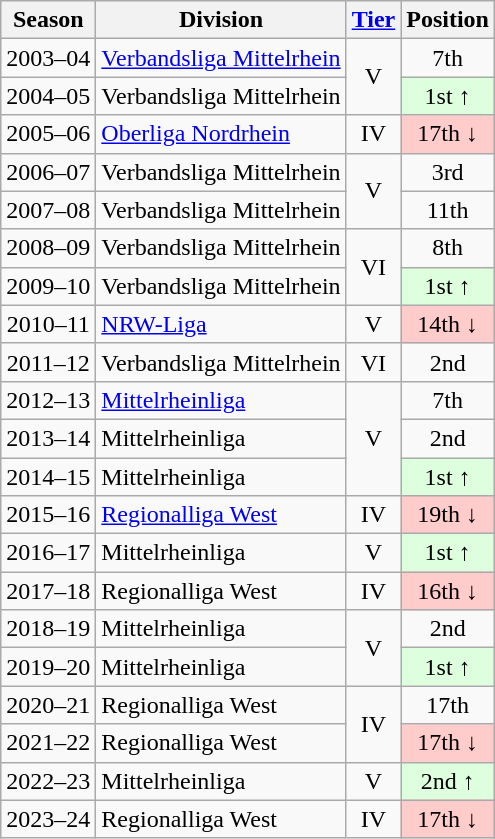<table class="wikitable">
<tr>
<th>Season</th>
<th>Division</th>
<th><a href='#'>Tier</a></th>
<th>Position</th>
</tr>
<tr align="center">
<td>2003–04</td>
<td align="left"><a href='#'>Verbandsliga Mittelrhein</a></td>
<td rowspan=2>V</td>
<td>7th</td>
</tr>
<tr align="center">
<td>2004–05</td>
<td align="left">Verbandsliga Mittelrhein</td>
<td style="background:#ddffdd">1st ↑</td>
</tr>
<tr align="center">
<td>2005–06</td>
<td align="left"><a href='#'>Oberliga Nordrhein</a></td>
<td>IV</td>
<td style="background:#ffcccc">17th ↓</td>
</tr>
<tr align="center">
<td>2006–07</td>
<td align="left">Verbandsliga Mittelrhein</td>
<td rowspan=2>V</td>
<td>3rd</td>
</tr>
<tr align="center">
<td>2007–08</td>
<td align="left">Verbandsliga Mittelrhein</td>
<td>11th</td>
</tr>
<tr align="center">
<td>2008–09</td>
<td align="left">Verbandsliga Mittelrhein</td>
<td rowspan=2>VI</td>
<td>8th</td>
</tr>
<tr align="center">
<td>2009–10</td>
<td align="left">Verbandsliga Mittelrhein</td>
<td style="background:#ddffdd">1st ↑</td>
</tr>
<tr align="center">
<td>2010–11</td>
<td align="left"><a href='#'>NRW-Liga</a></td>
<td>V</td>
<td style="background:#ffcccc">14th ↓</td>
</tr>
<tr align="center">
<td>2011–12</td>
<td align="left">Verbandsliga Mittelrhein</td>
<td>VI</td>
<td>2nd</td>
</tr>
<tr align="center">
<td>2012–13</td>
<td align="left"><a href='#'>Mittelrheinliga</a></td>
<td rowspan=3>V</td>
<td>7th</td>
</tr>
<tr align="center">
<td>2013–14</td>
<td align="left">Mittelrheinliga</td>
<td>2nd</td>
</tr>
<tr align="center">
<td>2014–15</td>
<td align="left">Mittelrheinliga</td>
<td style="background:#ddffdd">1st ↑</td>
</tr>
<tr align="center">
<td>2015–16</td>
<td align="left"><a href='#'>Regionalliga West</a></td>
<td>IV</td>
<td style="background:#ffcccc">19th ↓</td>
</tr>
<tr align="center">
<td>2016–17</td>
<td align="left">Mittelrheinliga</td>
<td>V</td>
<td style="background:#ddffdd">1st ↑</td>
</tr>
<tr align="center">
<td>2017–18</td>
<td align="left">Regionalliga West</td>
<td>IV</td>
<td style="background:#ffcccc">16th ↓</td>
</tr>
<tr align="center">
<td>2018–19</td>
<td align="left">Mittelrheinliga</td>
<td rowspan=2>V</td>
<td>2nd</td>
</tr>
<tr align="center">
<td>2019–20</td>
<td align="left">Mittelrheinliga</td>
<td style="background:#ddffdd">1st ↑</td>
</tr>
<tr align="center">
<td>2020–21</td>
<td align="left">Regionalliga West</td>
<td rowspan=2>IV</td>
<td>17th</td>
</tr>
<tr align="center">
<td>2021–22</td>
<td align="left">Regionalliga West</td>
<td style="background:#ffcccc">17th ↓</td>
</tr>
<tr align="center">
<td>2022–23</td>
<td align="left">Mittelrheinliga</td>
<td>V</td>
<td style="background:#ddffdd">2nd ↑</td>
</tr>
<tr align="center">
<td>2023–24</td>
<td align="left">Regionalliga West</td>
<td>IV</td>
<td style="background:#ffcccc">17th ↓</td>
</tr>
</table>
